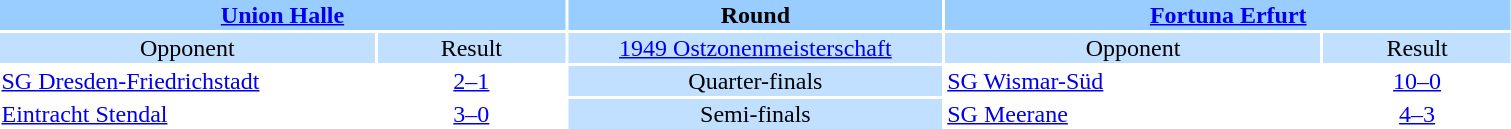<table style="width:80%; text-align:center;">
<tr style="vertical-align:top; background:#99CCFF;">
<th colspan="2"><a href='#'>Union Halle</a></th>
<th style="width:20%">Round</th>
<th colspan="2"><a href='#'>Fortuna Erfurt</a></th>
</tr>
<tr style="vertical-align:top; background:#C1E0FF;">
<td style="width:20%">Opponent</td>
<td style="width:10%">Result</td>
<td><a href='#'>1949 Ostzonenmeisterschaft</a></td>
<td style="width:20%">Opponent</td>
<td style="width:10%">Result</td>
</tr>
<tr>
<td align="left"><a href='#'>SG Dresden-Friedrichstadt</a></td>
<td><a href='#'>2–1</a></td>
<td style="background:#C1E0FF;">Quarter-finals</td>
<td align="left"><a href='#'>SG Wismar-Süd</a></td>
<td><a href='#'>10–0</a></td>
</tr>
<tr>
<td align="left"><a href='#'>Eintracht Stendal</a></td>
<td><a href='#'>3–0</a></td>
<td style="background:#C1E0FF;">Semi-finals</td>
<td align="left"><a href='#'>SG Meerane</a></td>
<td><a href='#'>4–3</a> </td>
</tr>
</table>
